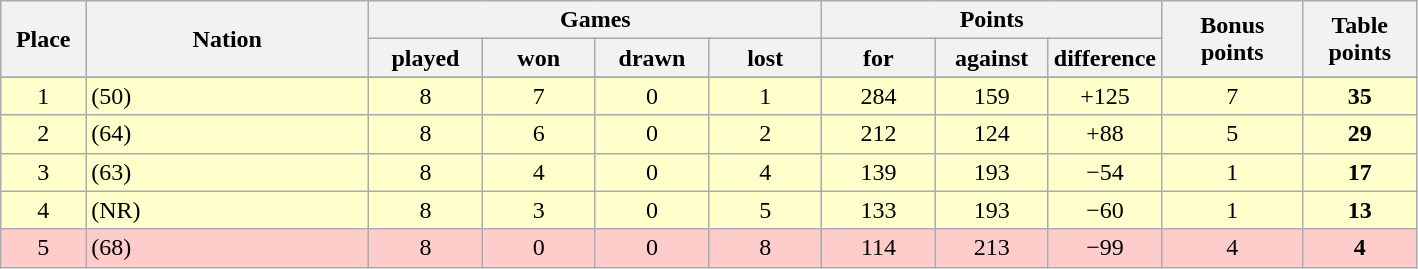<table class="wikitable">
<tr>
<th rowspan=2 width="6%">Place</th>
<th rowspan=2 width="20%">Nation</th>
<th colspan=4 width="40%">Games</th>
<th colspan=3 width="24%">Points</th>
<th rowspan=2 width="10%">Bonus<br>points</th>
<th rowspan=2 width="10%">Table<br>points</th>
</tr>
<tr>
<th width="8%">played</th>
<th width="8%">won</th>
<th width="8%">drawn</th>
<th width="8%">lost</th>
<th width="8%">for</th>
<th width="8%">against</th>
<th width="8%">difference</th>
</tr>
<tr>
</tr>
<tr align=center bgcolor="#ffffcc">
<td>1</td>
<td align=left> (50)</td>
<td>8</td>
<td>7</td>
<td>0</td>
<td>1</td>
<td>284</td>
<td>159</td>
<td>+125</td>
<td>7</td>
<td><strong>35</strong></td>
</tr>
<tr align=center bgcolor="#ffffcc">
<td>2</td>
<td align=left> (64)</td>
<td>8</td>
<td>6</td>
<td>0</td>
<td>2</td>
<td>212</td>
<td>124</td>
<td>+88</td>
<td>5</td>
<td><strong>29</strong></td>
</tr>
<tr align=center bgcolor="#ffffcc">
<td>3</td>
<td align=left> (63)</td>
<td>8</td>
<td>4</td>
<td>0</td>
<td>4</td>
<td>139</td>
<td>193</td>
<td>−54</td>
<td>1</td>
<td><strong>17</strong></td>
</tr>
<tr align=center bgcolor="#ffffcc">
<td>4</td>
<td align=left> (NR)</td>
<td>8</td>
<td>3</td>
<td>0</td>
<td>5</td>
<td>133</td>
<td>193</td>
<td>−60</td>
<td>1</td>
<td><strong>13</strong></td>
</tr>
<tr align=center bgcolor="#ffcccc">
<td>5</td>
<td align=left> (68)</td>
<td>8</td>
<td>0</td>
<td>0</td>
<td>8</td>
<td>114</td>
<td>213</td>
<td>−99</td>
<td>4</td>
<td><strong>4</strong></td>
</tr>
</table>
